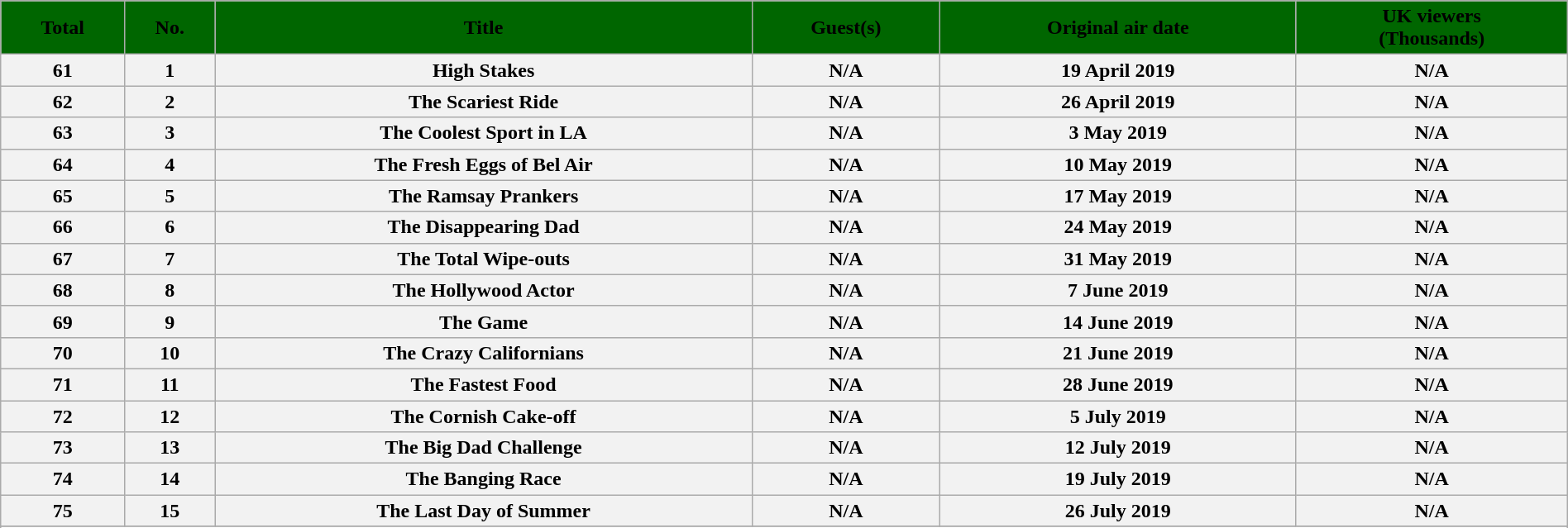<table class="wikitable plainrowheaders" style="width:100%;">
<tr>
<th scope="col" style="background:#006600;">Total</th>
<th scope="col" style="background:#006600;">No.</th>
<th scope="col" style="background:#006600;">Title</th>
<th scope="col" style="background:#006600;">Guest(s)</th>
<th scope="col" style="background:#006600;">Original air date</th>
<th scope="col" style="background:#006600;">UK viewers<br>(Thousands)</th>
</tr>
<tr>
<th>61</th>
<th>1</th>
<th>High Stakes</th>
<th><strong>N/A</strong></th>
<th>19 April 2019</th>
<th><strong>N/A</strong></th>
</tr>
<tr>
<th>62</th>
<th>2</th>
<th>The Scariest Ride</th>
<th><strong>N/A</strong></th>
<th>26 April 2019</th>
<th><strong>N/A</strong></th>
</tr>
<tr>
<th>63</th>
<th>3</th>
<th>The Coolest Sport in LA</th>
<th><strong>N/A</strong></th>
<th>3 May 2019</th>
<th><strong>N/A</strong></th>
</tr>
<tr>
<th>64</th>
<th>4</th>
<th>The Fresh Eggs of Bel Air</th>
<th><strong>N/A</strong></th>
<th>10 May 2019</th>
<th><strong>N/A</strong></th>
</tr>
<tr>
<th>65</th>
<th>5</th>
<th>The Ramsay Prankers</th>
<th><strong>N/A</strong></th>
<th>17 May 2019</th>
<th><strong>N/A</strong></th>
</tr>
<tr>
<th><strong>66</strong></th>
<th>6</th>
<th>The Disappearing Dad</th>
<th><strong>N/A</strong></th>
<th>24 May 2019</th>
<th><strong>N/A</strong></th>
</tr>
<tr>
<th><strong>67</strong></th>
<th>7</th>
<th>The Total Wipe-outs</th>
<th><strong>N/A</strong></th>
<th>31 May 2019</th>
<th><strong>N/A</strong></th>
</tr>
<tr>
<th>68</th>
<th>8</th>
<th>The Hollywood Actor</th>
<th><strong>N/A</strong></th>
<th>7 June 2019</th>
<th><strong>N/A</strong></th>
</tr>
<tr>
<th>69</th>
<th>9</th>
<th>The Game</th>
<th><strong>N/A</strong></th>
<th>14 June 2019</th>
<th><strong>N/A</strong></th>
</tr>
<tr>
<th>70</th>
<th>10</th>
<th>The Crazy Californians</th>
<th><strong>N/A</strong></th>
<th>21 June 2019</th>
<th><strong>N/A</strong></th>
</tr>
<tr>
<th>71</th>
<th>11</th>
<th>The Fastest Food</th>
<th><strong>N/A</strong></th>
<th>28 June 2019</th>
<th><strong>N/A</strong></th>
</tr>
<tr>
<th>72</th>
<th>12</th>
<th>The Cornish Cake-off</th>
<th><strong>N/A</strong></th>
<th>5 July 2019</th>
<th><strong>N/A</strong></th>
</tr>
<tr>
<th>73</th>
<th>13</th>
<th>The Big Dad Challenge</th>
<th><strong>N/A</strong></th>
<th>12 July 2019</th>
<th><strong>N/A</strong></th>
</tr>
<tr>
<th>74</th>
<th>14</th>
<th>The Banging Race</th>
<th><strong>N/A</strong></th>
<th>19 July 2019</th>
<th><strong>N/A</strong></th>
</tr>
<tr>
<th>75</th>
<th>15</th>
<th>The Last Day of Summer</th>
<th><strong>N/A</strong></th>
<th>26 July 2019</th>
<th><strong>N/A</strong></th>
</tr>
<tr>
</tr>
<tr>
</tr>
<tr>
</tr>
</table>
